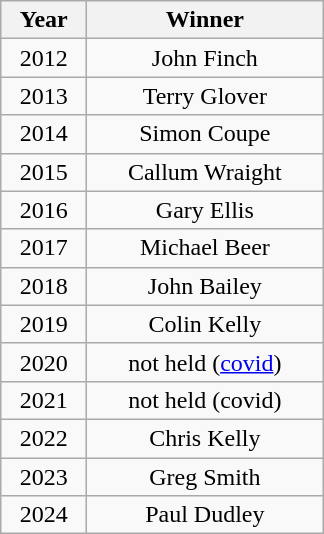<table class="wikitable" style="text-align:center">
<tr>
<th width=50>Year</th>
<th width=150>Winner</th>
</tr>
<tr>
<td>2012</td>
<td>John Finch</td>
</tr>
<tr>
<td>2013</td>
<td>Terry Glover</td>
</tr>
<tr>
<td>2014</td>
<td>Simon Coupe</td>
</tr>
<tr>
<td>2015</td>
<td>Callum Wraight</td>
</tr>
<tr>
<td>2016</td>
<td>Gary Ellis</td>
</tr>
<tr>
<td>2017</td>
<td>Michael Beer</td>
</tr>
<tr>
<td>2018</td>
<td>John Bailey</td>
</tr>
<tr>
<td>2019</td>
<td>Colin Kelly</td>
</tr>
<tr>
<td>2020</td>
<td>not held (<a href='#'>covid</a>)</td>
</tr>
<tr>
<td>2021</td>
<td>not held (covid)</td>
</tr>
<tr>
<td>2022</td>
<td>Chris Kelly</td>
</tr>
<tr>
<td>2023</td>
<td>Greg Smith</td>
</tr>
<tr>
<td>2024</td>
<td>Paul Dudley</td>
</tr>
</table>
